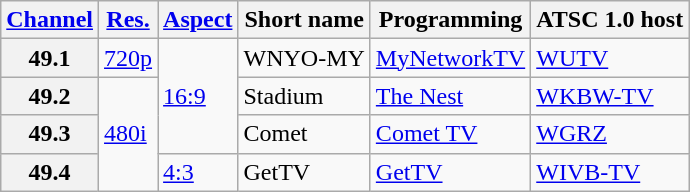<table class="wikitable">
<tr>
<th scope = "col"><a href='#'>Channel</a></th>
<th scope = "col"><a href='#'>Res.</a></th>
<th scope = "col"><a href='#'>Aspect</a></th>
<th scope = "col">Short name</th>
<th scope = "col">Programming</th>
<th scope = "col">ATSC 1.0 host</th>
</tr>
<tr>
<th scope = "row">49.1</th>
<td><a href='#'>720p</a></td>
<td rowspan=3><a href='#'>16:9</a></td>
<td>WNYO-MY</td>
<td><a href='#'>MyNetworkTV</a></td>
<td><a href='#'>WUTV</a></td>
</tr>
<tr>
<th scope = "row">49.2</th>
<td rowspan=3><a href='#'>480i</a></td>
<td>Stadium</td>
<td><a href='#'>The Nest</a></td>
<td><a href='#'>WKBW-TV</a></td>
</tr>
<tr>
<th scope = "row">49.3</th>
<td>Comet</td>
<td><a href='#'>Comet TV</a></td>
<td><a href='#'>WGRZ</a></td>
</tr>
<tr>
<th scope = "row">49.4</th>
<td><a href='#'>4:3</a></td>
<td>GetTV</td>
<td><a href='#'>GetTV</a></td>
<td><a href='#'>WIVB-TV</a></td>
</tr>
</table>
